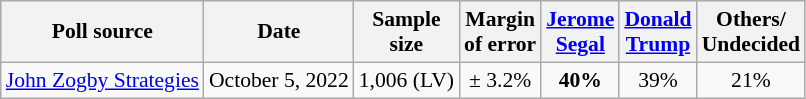<table class="wikitable sortable mw-datatable" style="text-align:center;font-size:90%;line-height:17px">
<tr>
<th>Poll source</th>
<th>Date</th>
<th>Sample<br>size</th>
<th>Margin<br>of error</th>
<th class="unsortable"><a href='#'>Jerome<br>Segal</a><br><small></small></th>
<th class="unsortable"><a href='#'>Donald<br>Trump</a><br><small></small></th>
<th class="unsortable">Others/<br>Undecided</th>
</tr>
<tr>
<td><a href='#'>John Zogby Strategies</a></td>
<td data-sort-value="2022-10-05">October 5, 2022</td>
<td>1,006 (LV)</td>
<td>± 3.2%</td>
<td><strong>40%</strong></td>
<td>39%</td>
<td>21%</td>
</tr>
</table>
